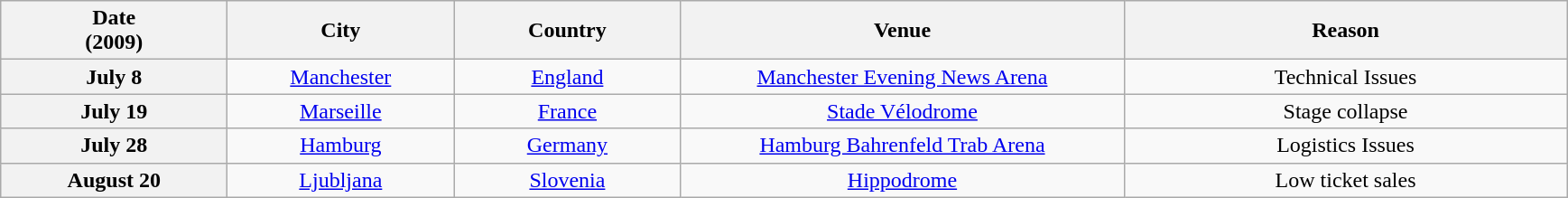<table class="wikitable plainrowheaders" style="text-align:center;">
<tr>
<th scope="col" style="width:10em;">Date<br>(2009)</th>
<th scope="col" style="width:10em;">City</th>
<th scope="col" style="width:10em;">Country</th>
<th scope="col" style="width:20em;">Venue</th>
<th scope="col" style="width:20em;">Reason</th>
</tr>
<tr>
<th scope="row" style="text-align:center;">July 8</th>
<td><a href='#'>Manchester</a></td>
<td><a href='#'>England</a></td>
<td><a href='#'>Manchester Evening News Arena</a></td>
<td>Technical Issues</td>
</tr>
<tr>
<th scope="row" style="text-align:center;">July 19</th>
<td><a href='#'>Marseille</a></td>
<td><a href='#'>France</a></td>
<td><a href='#'>Stade Vélodrome</a></td>
<td>Stage collapse</td>
</tr>
<tr>
<th scope="row" style="text-align:center;">July 28</th>
<td><a href='#'>Hamburg</a></td>
<td><a href='#'>Germany</a></td>
<td><a href='#'>Hamburg Bahrenfeld Trab Arena</a></td>
<td>Logistics Issues</td>
</tr>
<tr>
<th scope="row" style="text-align:center;">August 20</th>
<td><a href='#'>Ljubljana</a></td>
<td><a href='#'>Slovenia</a></td>
<td><a href='#'>Hippodrome</a></td>
<td>Low ticket sales</td>
</tr>
</table>
